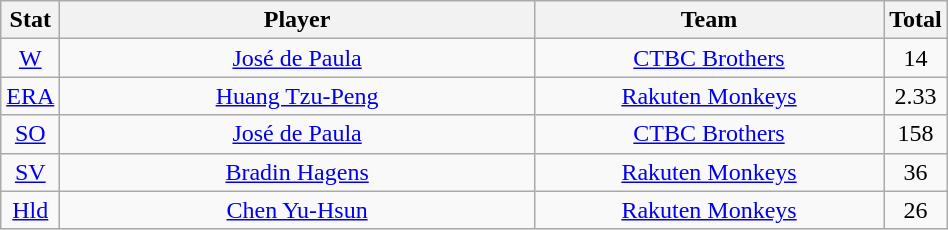<table class = "wikitable"  style = "width:50%; text-align:center;">
<tr>
<th style = "width:5%;">Stat</th>
<th style = "width:55%;">Player</th>
<th style = "width:55%;">Team</th>
<th style = "width:5%;">Total</th>
</tr>
<tr>
<td><a href='#'> W</a></td>
<td><a href='#'>José de Paula </a></td>
<td><a href='#'>CTBC Brothers </a></td>
<td>14</td>
</tr>
<tr>
<td><a href='#'> ERA</a></td>
<td><a href='#'>Huang Tzu-Peng </a></td>
<td><a href='#'>Rakuten Monkeys </a></td>
<td>2.33</td>
</tr>
<tr>
<td><a href='#'> SO</a></td>
<td><a href='#'>José de Paula </a></td>
<td><a href='#'>CTBC Brothers </a></td>
<td>158</td>
</tr>
<tr>
<td><a href='#'> SV</a></td>
<td><a href='#'>Bradin Hagens </a></td>
<td><a href='#'>Rakuten Monkeys </a></td>
<td>36</td>
</tr>
<tr>
<td><a href='#'> Hld</a></td>
<td><a href='#'>Chen Yu-Hsun </a></td>
<td><a href='#'>Rakuten Monkeys </a></td>
<td>26</td>
</tr>
</table>
